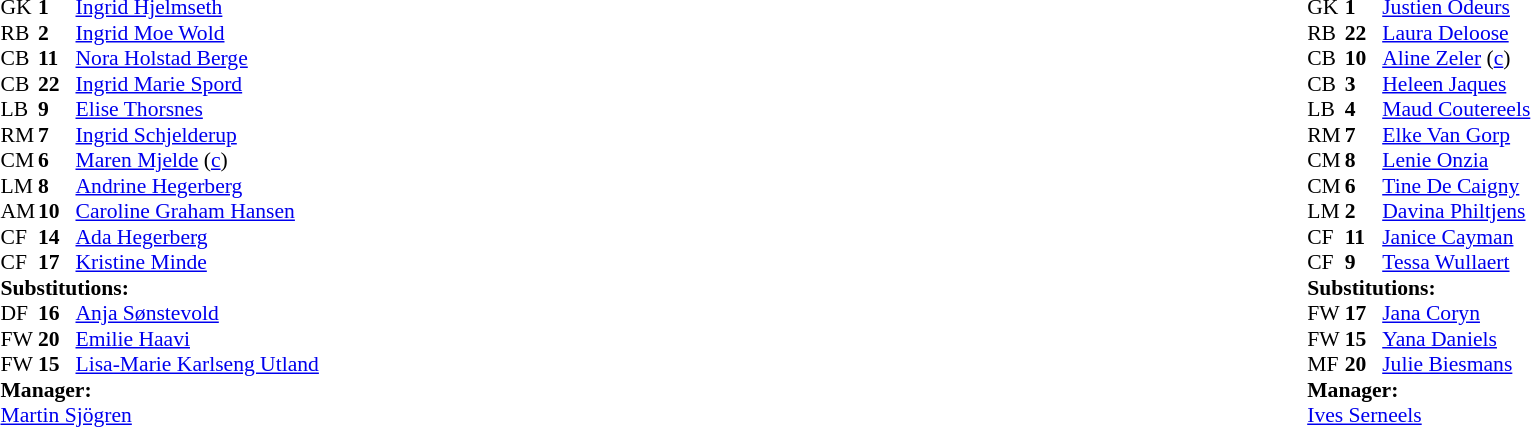<table width="100%">
<tr>
<td valign="top" width="50%"><br><table style="font-size: 90%" cellspacing="0" cellpadding="0">
<tr>
<th width="25"></th>
<th width="25"></th>
</tr>
<tr>
<td>GK</td>
<td><strong>1</strong></td>
<td><a href='#'>Ingrid Hjelmseth</a></td>
</tr>
<tr>
<td>RB</td>
<td><strong>2</strong></td>
<td><a href='#'>Ingrid Moe Wold</a></td>
<td></td>
<td></td>
</tr>
<tr>
<td>CB</td>
<td><strong>11</strong></td>
<td><a href='#'>Nora Holstad Berge</a></td>
</tr>
<tr>
<td>CB</td>
<td><strong>22</strong></td>
<td><a href='#'>Ingrid Marie Spord</a></td>
</tr>
<tr>
<td>LB</td>
<td><strong>9</strong></td>
<td><a href='#'>Elise Thorsnes</a></td>
<td></td>
<td></td>
</tr>
<tr>
<td>RM</td>
<td><strong>7</strong></td>
<td><a href='#'>Ingrid Schjelderup</a></td>
<td></td>
<td></td>
</tr>
<tr>
<td>CM</td>
<td><strong>6</strong></td>
<td><a href='#'>Maren Mjelde</a> (<a href='#'>c</a>)</td>
</tr>
<tr>
<td>LM</td>
<td><strong>8</strong></td>
<td><a href='#'>Andrine Hegerberg</a></td>
</tr>
<tr>
<td>AM</td>
<td><strong>10</strong></td>
<td><a href='#'>Caroline Graham Hansen</a></td>
</tr>
<tr>
<td>CF</td>
<td><strong>14</strong></td>
<td><a href='#'>Ada Hegerberg</a></td>
</tr>
<tr>
<td>CF</td>
<td><strong>17</strong></td>
<td><a href='#'>Kristine Minde</a></td>
</tr>
<tr>
<td colspan=3><strong>Substitutions:</strong></td>
</tr>
<tr>
<td>DF</td>
<td><strong>16</strong></td>
<td><a href='#'>Anja Sønstevold</a></td>
<td></td>
<td></td>
</tr>
<tr>
<td>FW</td>
<td><strong>20</strong></td>
<td><a href='#'>Emilie Haavi</a></td>
<td></td>
<td></td>
</tr>
<tr>
<td>FW</td>
<td><strong>15</strong></td>
<td><a href='#'>Lisa-Marie Karlseng Utland</a></td>
<td></td>
<td></td>
</tr>
<tr>
<td colspan=3><strong>Manager:</strong></td>
</tr>
<tr>
<td colspan=3><a href='#'>Martin Sjögren</a></td>
</tr>
</table>
</td>
<td valign="top"></td>
<td valign="top" width="50%"><br><table style="font-size: 90%" cellspacing="0" cellpadding="0" align="center">
<tr>
<th width="25"></th>
<th width="25"></th>
</tr>
<tr>
<td>GK</td>
<td><strong>1</strong></td>
<td><a href='#'>Justien Odeurs</a></td>
</tr>
<tr>
<td>RB</td>
<td><strong>22</strong></td>
<td><a href='#'>Laura Deloose</a></td>
</tr>
<tr>
<td>CB</td>
<td><strong>10</strong></td>
<td><a href='#'>Aline Zeler</a> (<a href='#'>c</a>)</td>
<td></td>
</tr>
<tr>
<td>CB</td>
<td><strong>3</strong></td>
<td><a href='#'>Heleen Jaques</a></td>
<td></td>
</tr>
<tr>
<td>LB</td>
<td><strong>4</strong></td>
<td><a href='#'>Maud Coutereels</a></td>
</tr>
<tr>
<td>RM</td>
<td><strong>7</strong></td>
<td><a href='#'>Elke Van Gorp</a></td>
<td></td>
<td></td>
</tr>
<tr>
<td>CM</td>
<td><strong>8</strong></td>
<td><a href='#'>Lenie Onzia</a></td>
</tr>
<tr>
<td>CM</td>
<td><strong>6</strong></td>
<td><a href='#'>Tine De Caigny</a></td>
</tr>
<tr>
<td>LM</td>
<td><strong>2</strong></td>
<td><a href='#'>Davina Philtjens</a></td>
<td></td>
<td></td>
</tr>
<tr>
<td>CF</td>
<td><strong>11</strong></td>
<td><a href='#'>Janice Cayman</a></td>
<td></td>
<td></td>
</tr>
<tr>
<td>CF</td>
<td><strong>9</strong></td>
<td><a href='#'>Tessa Wullaert</a></td>
</tr>
<tr>
<td colspan=3><strong>Substitutions:</strong></td>
</tr>
<tr>
<td>FW</td>
<td><strong>17</strong></td>
<td><a href='#'>Jana Coryn</a></td>
<td></td>
<td></td>
</tr>
<tr>
<td>FW</td>
<td><strong>15</strong></td>
<td><a href='#'>Yana Daniels</a></td>
<td></td>
<td></td>
</tr>
<tr>
<td>MF</td>
<td><strong>20</strong></td>
<td><a href='#'>Julie Biesmans</a></td>
<td></td>
<td></td>
</tr>
<tr>
<td colspan=3><strong>Manager:</strong></td>
</tr>
<tr>
<td colspan=3><a href='#'>Ives Serneels</a></td>
</tr>
</table>
</td>
</tr>
</table>
